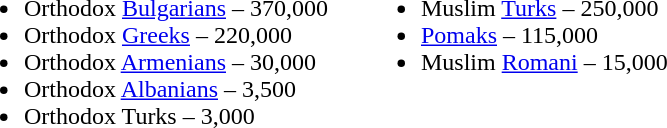<table cellpadding="10">
<tr valign="top">
<td><br><ul><li>Orthodox <a href='#'>Bulgarians</a> – 370,000</li><li>Orthodox <a href='#'>Greeks</a> – 220,000</li><li>Orthodox <a href='#'>Armenians</a> – 30,000</li><li>Orthodox <a href='#'>Albanians</a> – 3,500</li><li>Orthodox Turks – 3,000</li></ul></td>
<td><br><ul><li>Muslim <a href='#'>Turks</a> – 250,000</li><li><a href='#'>Pomaks</a> – 115,000</li><li>Muslim <a href='#'>Romani</a> – 15,000</li></ul></td>
</tr>
</table>
